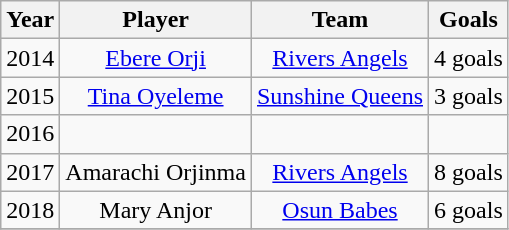<table class="wikitable" style="text-align:center">
<tr>
<th>Year</th>
<th>Player</th>
<th>Team</th>
<th>Goals</th>
</tr>
<tr>
<td>2014</td>
<td><a href='#'>Ebere Orji</a></td>
<td><a href='#'>Rivers Angels</a></td>
<td>4 goals</td>
</tr>
<tr>
<td>2015</td>
<td><a href='#'>Tina Oyeleme</a></td>
<td><a href='#'>Sunshine Queens</a></td>
<td>3 goals</td>
</tr>
<tr>
<td>2016</td>
<td></td>
<td></td>
<td></td>
</tr>
<tr>
<td>2017</td>
<td>Amarachi Orjinma</td>
<td><a href='#'>Rivers Angels</a></td>
<td>8 goals</td>
</tr>
<tr>
<td>2018</td>
<td>Mary Anjor</td>
<td><a href='#'>Osun Babes</a></td>
<td>6 goals</td>
</tr>
<tr>
</tr>
</table>
